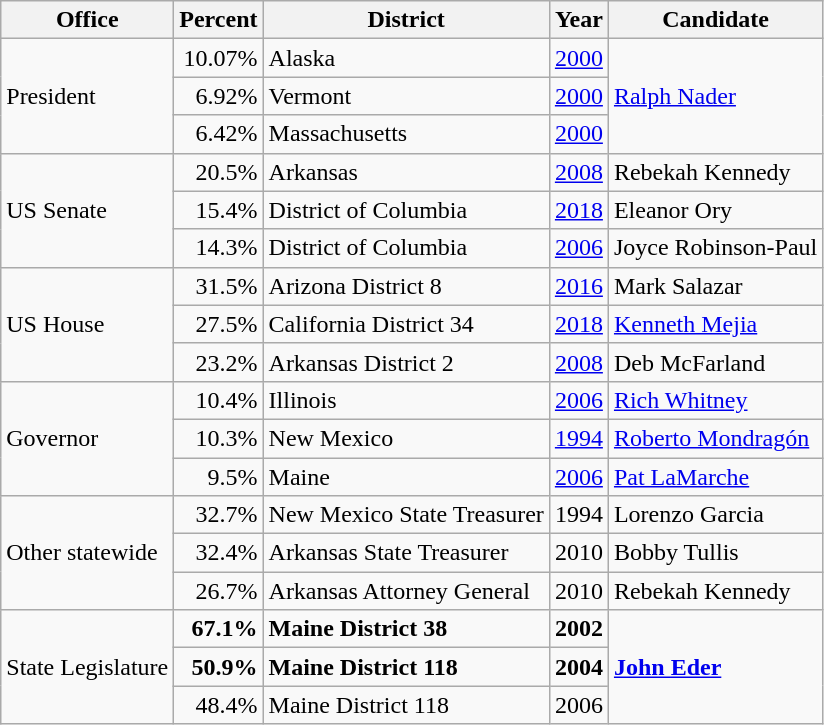<table class="wikitable">
<tr>
<th>Office</th>
<th>Percent</th>
<th>District</th>
<th>Year</th>
<th>Candidate</th>
</tr>
<tr>
<td rowspan="3">President</td>
<td align=right>10.07%</td>
<td>Alaska</td>
<td><a href='#'>2000</a></td>
<td rowspan="3"><a href='#'>Ralph Nader</a></td>
</tr>
<tr>
<td align=right>6.92%</td>
<td>Vermont</td>
<td><a href='#'>2000</a></td>
</tr>
<tr>
<td align=right>6.42%</td>
<td>Massachusetts</td>
<td><a href='#'>2000</a></td>
</tr>
<tr>
<td rowspan="3">US Senate</td>
<td align=right>20.5%</td>
<td>Arkansas</td>
<td><a href='#'>2008</a></td>
<td>Rebekah Kennedy</td>
</tr>
<tr>
<td align=right>15.4%</td>
<td>District of Columbia</td>
<td><a href='#'>2018</a></td>
<td>Eleanor Ory</td>
</tr>
<tr>
<td align=right>14.3%</td>
<td>District of Columbia</td>
<td><a href='#'>2006</a></td>
<td>Joyce Robinson-Paul</td>
</tr>
<tr>
<td rowspan="3">US House</td>
<td align=right>31.5%</td>
<td>Arizona District 8</td>
<td><a href='#'>2016</a></td>
<td>Mark Salazar</td>
</tr>
<tr>
<td align=right>27.5%</td>
<td>California District 34</td>
<td><a href='#'>2018</a></td>
<td><a href='#'>Kenneth Mejia</a></td>
</tr>
<tr>
<td align=right>23.2%</td>
<td>Arkansas District 2</td>
<td><a href='#'>2008</a></td>
<td>Deb McFarland</td>
</tr>
<tr>
<td rowspan="3">Governor</td>
<td align=right>10.4%</td>
<td>Illinois</td>
<td><a href='#'>2006</a></td>
<td><a href='#'>Rich Whitney</a></td>
</tr>
<tr>
<td align=right>10.3%</td>
<td>New Mexico</td>
<td><a href='#'>1994</a></td>
<td><a href='#'>Roberto Mondragón</a></td>
</tr>
<tr>
<td align=right>9.5%</td>
<td>Maine</td>
<td><a href='#'>2006</a></td>
<td><a href='#'>Pat LaMarche</a></td>
</tr>
<tr>
<td rowspan="3">Other statewide</td>
<td align=right>32.7%</td>
<td>New Mexico State Treasurer</td>
<td>1994</td>
<td>Lorenzo Garcia</td>
</tr>
<tr>
<td align=right>32.4%</td>
<td>Arkansas State Treasurer</td>
<td>2010</td>
<td>Bobby Tullis</td>
</tr>
<tr>
<td align=right>26.7%</td>
<td>Arkansas Attorney General</td>
<td>2010</td>
<td>Rebekah Kennedy</td>
</tr>
<tr>
<td rowspan="3">State Legislature</td>
<td align=right><strong>67.1%</strong></td>
<td><strong>Maine District 38</strong></td>
<td><strong>2002</strong></td>
<td rowspan="3"><strong><a href='#'>John Eder</a></strong></td>
</tr>
<tr>
<td align=right><strong>50.9%</strong></td>
<td><strong>Maine District 118</strong></td>
<td><strong>2004</strong></td>
</tr>
<tr>
<td align=right>48.4%</td>
<td>Maine District 118</td>
<td>2006</td>
</tr>
</table>
